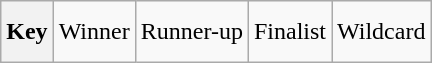<table class="wikitable" style="height:2.6em">
<tr>
<th>Key</th>
<td> Winner</td>
<td> Runner-up</td>
<td> Finalist</td>
<td> Wildcard</td>
</tr>
</table>
